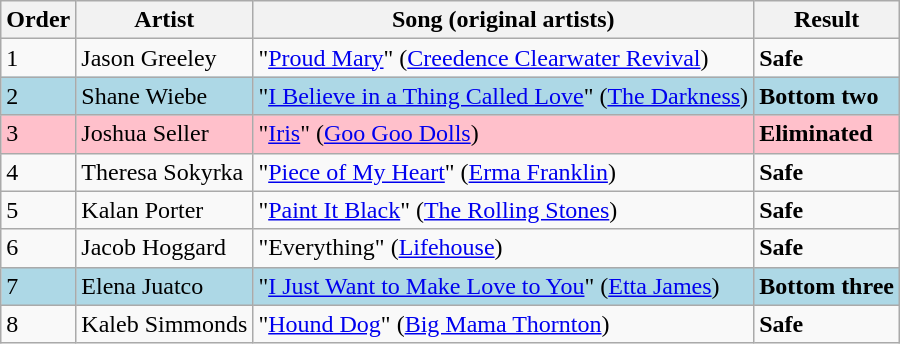<table class=wikitable>
<tr>
<th>Order</th>
<th>Artist</th>
<th>Song (original artists)</th>
<th>Result</th>
</tr>
<tr>
<td>1</td>
<td>Jason Greeley</td>
<td>"<a href='#'>Proud Mary</a>" (<a href='#'>Creedence Clearwater Revival</a>)</td>
<td><strong>Safe</strong></td>
</tr>
<tr style="background:lightblue;">
<td>2</td>
<td>Shane Wiebe</td>
<td>"<a href='#'>I Believe in a Thing Called Love</a>" (<a href='#'>The Darkness</a>)</td>
<td><strong>Bottom two</strong></td>
</tr>
<tr style="background:pink;">
<td>3</td>
<td>Joshua Seller</td>
<td>"<a href='#'>Iris</a>" (<a href='#'>Goo Goo Dolls</a>)</td>
<td><strong>Eliminated</strong></td>
</tr>
<tr>
<td>4</td>
<td>Theresa Sokyrka</td>
<td>"<a href='#'>Piece of My Heart</a>" (<a href='#'>Erma Franklin</a>)</td>
<td><strong>Safe</strong></td>
</tr>
<tr>
<td>5</td>
<td>Kalan Porter</td>
<td>"<a href='#'>Paint It Black</a>" (<a href='#'>The Rolling Stones</a>)</td>
<td><strong>Safe</strong></td>
</tr>
<tr>
<td>6</td>
<td>Jacob Hoggard</td>
<td>"Everything" (<a href='#'>Lifehouse</a>)</td>
<td><strong>Safe</strong></td>
</tr>
<tr style="background:lightblue;">
<td>7</td>
<td>Elena Juatco</td>
<td>"<a href='#'>I Just Want to Make Love to You</a>" (<a href='#'>Etta James</a>)</td>
<td><strong>Bottom three</strong></td>
</tr>
<tr>
<td>8</td>
<td>Kaleb Simmonds</td>
<td>"<a href='#'>Hound Dog</a>" (<a href='#'>Big Mama Thornton</a>)</td>
<td><strong>Safe</strong></td>
</tr>
</table>
